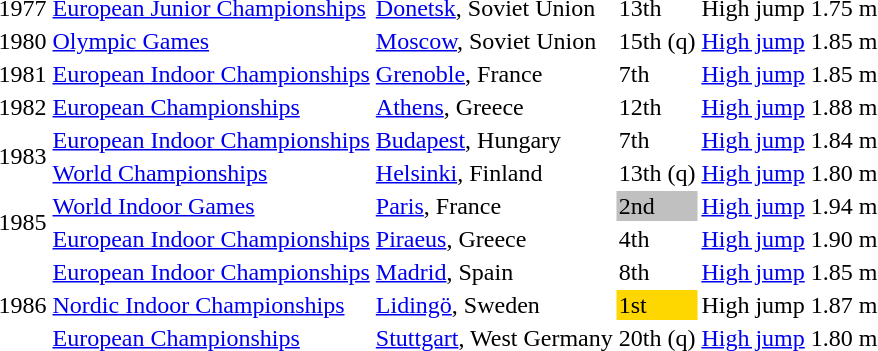<table>
<tr>
<td>1977</td>
<td><a href='#'>European Junior Championships</a></td>
<td><a href='#'>Donetsk</a>, Soviet Union</td>
<td>13th</td>
<td>High jump</td>
<td>1.75 m</td>
</tr>
<tr>
<td>1980</td>
<td><a href='#'>Olympic Games</a></td>
<td><a href='#'>Moscow</a>, Soviet Union</td>
<td>15th (q)</td>
<td><a href='#'>High jump</a></td>
<td>1.85 m</td>
</tr>
<tr>
<td>1981</td>
<td><a href='#'>European Indoor Championships</a></td>
<td><a href='#'>Grenoble</a>, France</td>
<td>7th</td>
<td><a href='#'>High jump</a></td>
<td>1.85 m</td>
</tr>
<tr>
<td>1982</td>
<td><a href='#'>European Championships</a></td>
<td><a href='#'>Athens</a>, Greece</td>
<td>12th</td>
<td><a href='#'>High jump</a></td>
<td>1.88 m</td>
</tr>
<tr>
<td rowspan=2>1983</td>
<td><a href='#'>European Indoor Championships</a></td>
<td><a href='#'>Budapest</a>, Hungary</td>
<td>7th</td>
<td><a href='#'>High jump</a></td>
<td>1.84 m</td>
</tr>
<tr>
<td><a href='#'>World Championships</a></td>
<td><a href='#'>Helsinki</a>, Finland</td>
<td>13th (q)</td>
<td><a href='#'>High jump</a></td>
<td>1.80 m</td>
</tr>
<tr>
<td rowspan=2>1985</td>
<td><a href='#'>World Indoor Games</a></td>
<td><a href='#'>Paris</a>, France</td>
<td bgcolor=silver>2nd</td>
<td><a href='#'>High jump</a></td>
<td>1.94 m </td>
</tr>
<tr>
<td><a href='#'>European Indoor Championships</a></td>
<td><a href='#'>Piraeus</a>, Greece</td>
<td>4th</td>
<td><a href='#'>High jump</a></td>
<td>1.90 m</td>
</tr>
<tr>
<td rowspan=3>1986</td>
<td><a href='#'>European Indoor Championships</a></td>
<td><a href='#'>Madrid</a>, Spain</td>
<td>8th</td>
<td><a href='#'>High jump</a></td>
<td>1.85 m</td>
</tr>
<tr>
<td><a href='#'>Nordic Indoor Championships</a></td>
<td><a href='#'>Lidingö</a>, Sweden</td>
<td bgcolor=gold>1st</td>
<td>High jump</td>
<td>1.87 m</td>
</tr>
<tr>
<td><a href='#'>European Championships</a></td>
<td><a href='#'>Stuttgart</a>, West Germany</td>
<td>20th (q)</td>
<td><a href='#'>High jump</a></td>
<td>1.80 m</td>
</tr>
</table>
